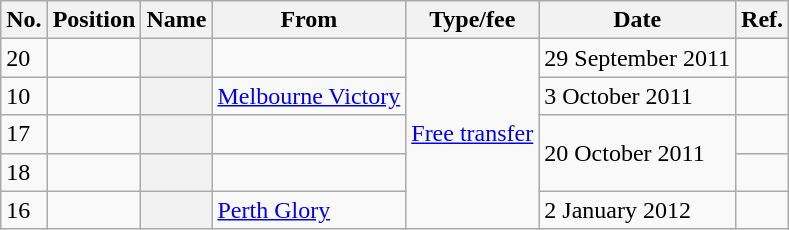<table class="wikitable plainrowheaders sortable" style="text-align:center; text-align:left">
<tr>
<th>No.</th>
<th>Position</th>
<th>Name</th>
<th>From</th>
<th>Type/fee</th>
<th>Date</th>
<th>Ref.</th>
</tr>
<tr>
<td>20</td>
<td></td>
<th scope="row"></th>
<td></td>
<td rowspan="5"><a href='#'>Free transfer</a></td>
<td>29 September 2011</td>
<td></td>
</tr>
<tr>
<td>10</td>
<td></td>
<th scope="row"></th>
<td><a href='#'>Melbourne Victory</a></td>
<td>3 October 2011</td>
<td></td>
</tr>
<tr>
<td>17</td>
<td></td>
<th scope="row"></th>
<td></td>
<td rowspan="2">20 October 2011</td>
<td></td>
</tr>
<tr>
<td>18</td>
<td></td>
<th scope="row"></th>
<td></td>
<td></td>
</tr>
<tr>
<td>16</td>
<td></td>
<th scope="row"></th>
<td><a href='#'>Perth Glory</a></td>
<td>2 January 2012</td>
<td></td>
</tr>
</table>
